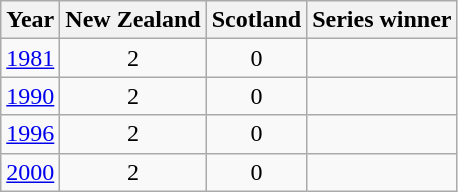<table class="wikitable">
<tr>
<th>Year</th>
<th>New Zealand</th>
<th>Scotland</th>
<th>Series winner</th>
</tr>
<tr>
<td> <a href='#'>1981</a></td>
<td align=center>2</td>
<td align=center>0</td>
<td></td>
</tr>
<tr>
<td> <a href='#'>1990</a></td>
<td align=center>2</td>
<td align=center>0</td>
<td></td>
</tr>
<tr>
<td> <a href='#'>1996</a></td>
<td align=center>2</td>
<td align=center>0</td>
<td></td>
</tr>
<tr>
<td> <a href='#'>2000</a></td>
<td align=center>2</td>
<td align=center>0</td>
<td></td>
</tr>
</table>
